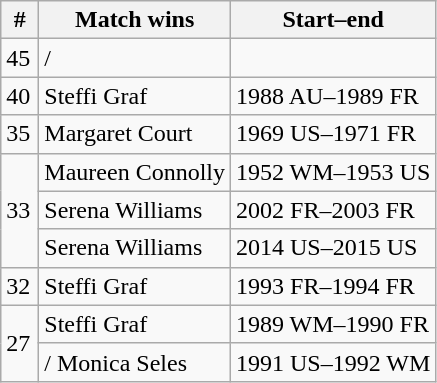<table class="wikitable">
<tr>
<th style="width:18px;">#</th>
<th>Match wins</th>
<th>Start–end</th>
</tr>
<tr>
<td>45</td>
<td>/</td>
<td></td>
</tr>
<tr>
<td>40</td>
<td> Steffi Graf</td>
<td>1988 AU–1989 FR</td>
</tr>
<tr>
<td>35</td>
<td> Margaret Court</td>
<td>1969 US–1971 FR</td>
</tr>
<tr>
<td rowspan="3">33</td>
<td> Maureen Connolly</td>
<td>1952 WM–1953 US</td>
</tr>
<tr>
<td> Serena Williams</td>
<td>2002 FR–2003 FR</td>
</tr>
<tr>
<td> Serena Williams </td>
<td>2014 US–2015 US</td>
</tr>
<tr>
<td>32</td>
<td> Steffi Graf </td>
<td>1993 FR–1994 FR</td>
</tr>
<tr>
<td rowspan="2">27</td>
<td> Steffi Graf </td>
<td>1989 WM–1990 FR</td>
</tr>
<tr>
<td>/ Monica Seles</td>
<td>1991 US–1992 WM</td>
</tr>
</table>
